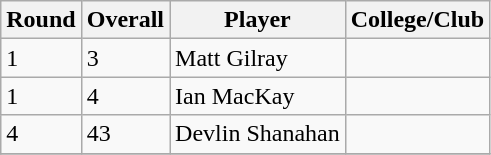<table class="wikitable">
<tr>
<th>Round</th>
<th>Overall</th>
<th>Player</th>
<th>College/Club</th>
</tr>
<tr>
<td>1</td>
<td>3</td>
<td>Matt Gilray</td>
<td></td>
</tr>
<tr>
<td>1</td>
<td>4</td>
<td>Ian MacKay</td>
<td></td>
</tr>
<tr>
<td>4</td>
<td>43</td>
<td>Devlin Shanahan</td>
<td></td>
</tr>
<tr>
</tr>
</table>
